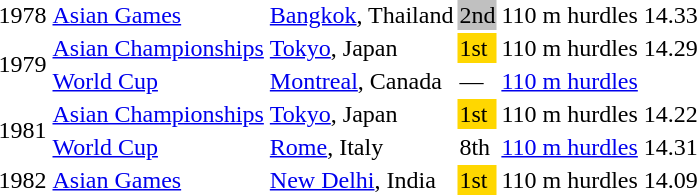<table>
<tr>
<td>1978</td>
<td><a href='#'>Asian Games</a></td>
<td><a href='#'>Bangkok</a>, Thailand</td>
<td bgcolor=silver>2nd</td>
<td>110 m hurdles</td>
<td>14.33</td>
</tr>
<tr>
<td rowspan=2>1979</td>
<td><a href='#'>Asian Championships</a></td>
<td><a href='#'>Tokyo</a>, Japan</td>
<td bgcolor=gold>1st</td>
<td>110 m hurdles</td>
<td>14.29</td>
</tr>
<tr>
<td><a href='#'>World Cup</a></td>
<td><a href='#'>Montreal</a>, Canada</td>
<td>—</td>
<td><a href='#'>110 m hurdles</a></td>
<td></td>
</tr>
<tr>
<td rowspan=2>1981</td>
<td><a href='#'>Asian Championships</a></td>
<td><a href='#'>Tokyo</a>, Japan</td>
<td bgcolor=gold>1st</td>
<td>110 m hurdles</td>
<td>14.22</td>
</tr>
<tr>
<td><a href='#'>World Cup</a></td>
<td><a href='#'>Rome</a>, Italy</td>
<td>8th</td>
<td><a href='#'>110 m hurdles</a></td>
<td>14.31</td>
</tr>
<tr>
<td>1982</td>
<td><a href='#'>Asian Games</a></td>
<td><a href='#'>New Delhi</a>, India</td>
<td bgcolor=gold>1st</td>
<td>110 m hurdles</td>
<td>14.09</td>
</tr>
</table>
